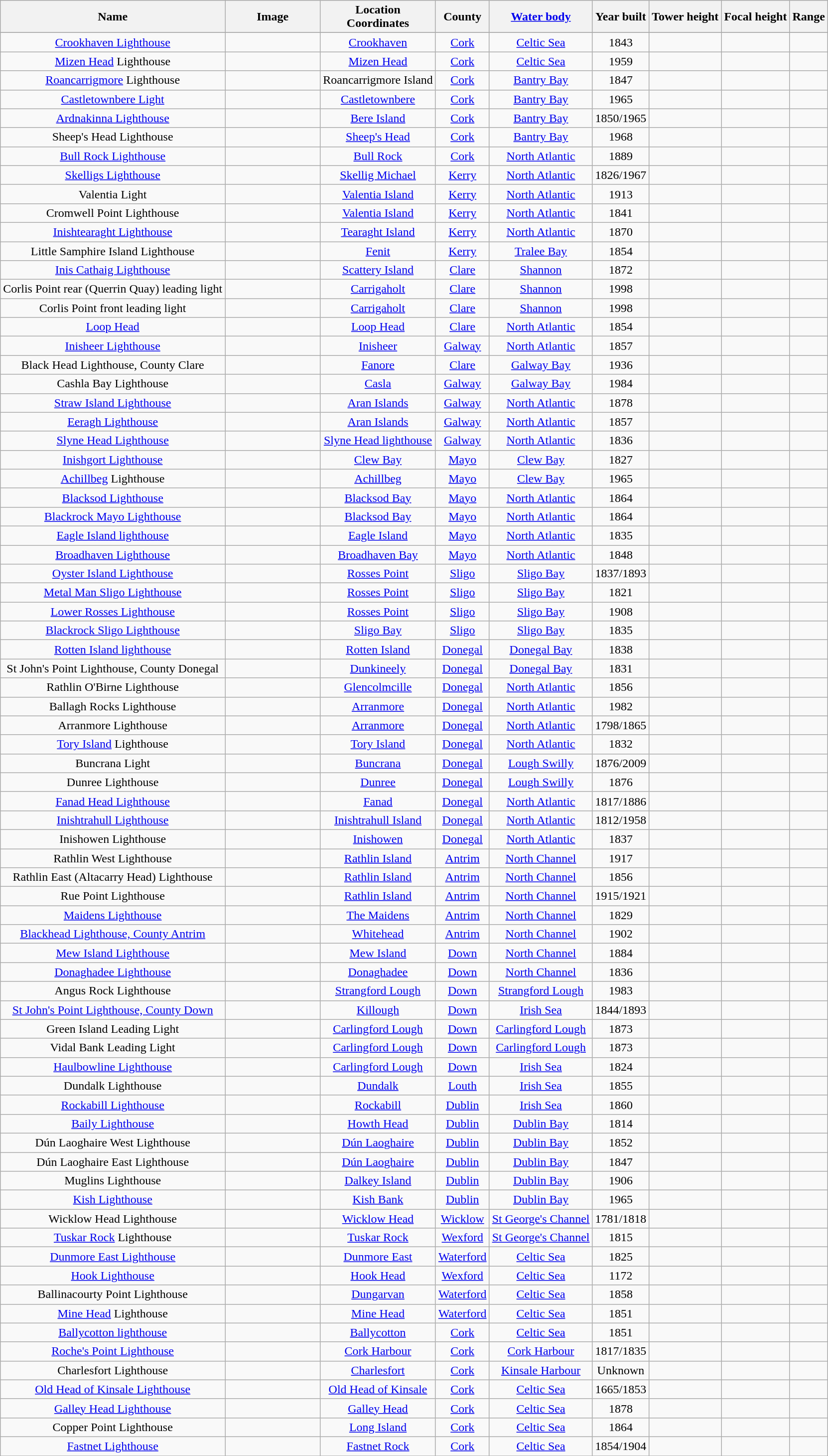<table class="wikitable sortable" style="margin:auto;text-align:center">
<tr bgcolor="#dfdfdf">
<th>Name</th>
<th class="unsortable" align="center" width="120px">Image</th>
<th>Location <br> Coordinates</th>
<th>County</th>
<th><a href='#'>Water body</a></th>
<th data-sort-type="number">Year built</th>
<th data-sort-type="number">Tower height</th>
<th data-sort-type="number">Focal height</th>
<th data-sort-type="number">Range</th>
</tr>
<tr ---->
</tr>
<tr>
<td><a href='#'>Crookhaven Lighthouse</a></td>
<td></td>
<td><a href='#'>Crookhaven</a><br></td>
<td><a href='#'>Cork</a></td>
<td><a href='#'>Celtic Sea</a></td>
<td align="center">1843</td>
<td align="center"></td>
<td align="center"></td>
<td align="center"></td>
</tr>
<tr>
<td><a href='#'>Mizen Head</a> Lighthouse</td>
<td></td>
<td><a href='#'>Mizen Head</a><br></td>
<td><a href='#'>Cork</a></td>
<td><a href='#'>Celtic Sea</a></td>
<td align="center">1959</td>
<td align="center"></td>
<td align="center"></td>
<td align="center"></td>
</tr>
<tr>
<td><a href='#'>Roancarrigmore</a> Lighthouse</td>
<td></td>
<td>Roancarrigmore Island<br></td>
<td><a href='#'>Cork</a></td>
<td><a href='#'>Bantry Bay</a></td>
<td align="center">1847</td>
<td align="center"></td>
<td align="center"></td>
<td align="center"></td>
</tr>
<tr>
<td><a href='#'>Castletownbere Light</a></td>
<td></td>
<td><a href='#'>Castletownbere</a><br></td>
<td><a href='#'>Cork</a></td>
<td><a href='#'>Bantry Bay</a></td>
<td align="center">1965</td>
<td align="center"></td>
<td align="center"></td>
<td align="center"></td>
</tr>
<tr>
<td><a href='#'>Ardnakinna Lighthouse</a></td>
<td></td>
<td><a href='#'>Bere Island</a><br></td>
<td><a href='#'>Cork</a></td>
<td><a href='#'>Bantry Bay</a></td>
<td align="center">1850/1965</td>
<td align="center"></td>
<td align="center"></td>
<td align="center"></td>
</tr>
<tr>
<td>Sheep's Head Lighthouse</td>
<td></td>
<td><a href='#'>Sheep's Head</a><br></td>
<td><a href='#'>Cork</a></td>
<td><a href='#'>Bantry Bay</a></td>
<td align="center">1968</td>
<td align="center"></td>
<td align="center"></td>
<td align="center"></td>
</tr>
<tr>
<td><a href='#'>Bull Rock Lighthouse</a></td>
<td></td>
<td><a href='#'>Bull Rock</a><br></td>
<td><a href='#'>Cork</a></td>
<td><a href='#'>North Atlantic</a></td>
<td align="center">1889</td>
<td align="center"></td>
<td align="center"></td>
<td align="center"></td>
</tr>
<tr>
<td><a href='#'>Skelligs Lighthouse</a></td>
<td></td>
<td><a href='#'>Skellig Michael</a><br></td>
<td><a href='#'>Kerry</a></td>
<td><a href='#'>North Atlantic</a></td>
<td align="center">1826/1967</td>
<td align="center"></td>
<td align="center"></td>
<td align="center"></td>
</tr>
<tr>
<td>Valentia Light</td>
<td></td>
<td><a href='#'>Valentia Island</a><br></td>
<td><a href='#'>Kerry</a></td>
<td><a href='#'>North Atlantic</a></td>
<td align="center">1913</td>
<td align="center"></td>
<td align="center"></td>
<td align="center"></td>
</tr>
<tr>
<td>Cromwell Point Lighthouse</td>
<td></td>
<td><a href='#'>Valentia Island</a><br></td>
<td><a href='#'>Kerry</a></td>
<td><a href='#'>North Atlantic</a></td>
<td align="center">1841</td>
<td align="center"></td>
<td align="center"></td>
<td align="center"></td>
</tr>
<tr>
<td><a href='#'>Inishtearaght Lighthouse</a></td>
<td></td>
<td><a href='#'>Tearaght Island</a><br></td>
<td><a href='#'>Kerry</a></td>
<td><a href='#'>North Atlantic</a></td>
<td align="center">1870</td>
<td align="center"></td>
<td align="center"></td>
<td align="center"></td>
</tr>
<tr>
<td>Little Samphire Island Lighthouse</td>
<td></td>
<td><a href='#'>Fenit</a><br></td>
<td><a href='#'>Kerry</a></td>
<td><a href='#'>Tralee Bay</a></td>
<td align="center">1854</td>
<td align="center"></td>
<td align="center"></td>
<td align="center"></td>
</tr>
<tr>
<td><a href='#'>Inis Cathaig Lighthouse</a></td>
<td></td>
<td><a href='#'>Scattery Island</a><br></td>
<td><a href='#'>Clare</a></td>
<td><a href='#'>Shannon</a></td>
<td align="center">1872</td>
<td align="center"></td>
<td align="center"></td>
<td align="center"></td>
</tr>
<tr>
<td>Corlis Point rear (Querrin Quay) leading light</td>
<td></td>
<td><a href='#'>Carrigaholt</a><br></td>
<td><a href='#'>Clare</a></td>
<td><a href='#'>Shannon</a></td>
<td align="center">1998</td>
<td align="center"></td>
<td align="center"></td>
<td align="center"></td>
</tr>
<tr>
<td>Corlis Point front leading light</td>
<td></td>
<td><a href='#'>Carrigaholt</a><br></td>
<td><a href='#'>Clare</a></td>
<td><a href='#'>Shannon</a></td>
<td align="center">1998</td>
<td align="center"></td>
<td align="center"></td>
<td align="center"></td>
</tr>
<tr>
<td><a href='#'>Loop Head</a></td>
<td></td>
<td><a href='#'>Loop Head</a><br></td>
<td><a href='#'>Clare</a></td>
<td><a href='#'>North Atlantic</a></td>
<td align="center">1854</td>
<td align="center"></td>
<td align="center"></td>
<td align="center"></td>
</tr>
<tr>
<td><a href='#'>Inisheer Lighthouse</a></td>
<td></td>
<td><a href='#'>Inisheer</a><br></td>
<td><a href='#'>Galway</a></td>
<td><a href='#'>North Atlantic</a></td>
<td align="center">1857</td>
<td align="center"></td>
<td align="center"></td>
<td align="center"></td>
</tr>
<tr>
<td>Black Head Lighthouse, County Clare</td>
<td></td>
<td><a href='#'>Fanore</a><br></td>
<td><a href='#'>Clare</a></td>
<td><a href='#'>Galway Bay</a></td>
<td align="center">1936</td>
<td align="center"></td>
<td align="center"></td>
<td align="center"></td>
</tr>
<tr>
<td>Cashla Bay Lighthouse</td>
<td></td>
<td><a href='#'>Casla</a><br></td>
<td><a href='#'>Galway</a></td>
<td><a href='#'>Galway Bay</a></td>
<td align="center">1984</td>
<td align="center"></td>
<td align="center"></td>
<td align="center"></td>
</tr>
<tr>
<td><a href='#'>Straw Island Lighthouse</a></td>
<td></td>
<td><a href='#'>Aran Islands</a><br></td>
<td><a href='#'>Galway</a></td>
<td><a href='#'>North Atlantic</a></td>
<td align="center">1878</td>
<td align="center"></td>
<td align="center"></td>
<td align="center"></td>
</tr>
<tr>
<td><a href='#'>Eeragh Lighthouse</a></td>
<td></td>
<td><a href='#'>Aran Islands</a><br></td>
<td><a href='#'>Galway</a></td>
<td><a href='#'>North Atlantic</a></td>
<td align="center">1857</td>
<td align="center"></td>
<td align="center"></td>
<td align="center"></td>
</tr>
<tr>
<td><a href='#'>Slyne Head Lighthouse</a></td>
<td></td>
<td><a href='#'>Slyne Head lighthouse</a><br></td>
<td><a href='#'>Galway</a></td>
<td><a href='#'>North Atlantic</a></td>
<td align="center">1836</td>
<td align="center"></td>
<td align="center"></td>
<td align="center"></td>
</tr>
<tr>
<td><a href='#'>Inishgort Lighthouse</a></td>
<td></td>
<td><a href='#'>Clew Bay</a><br></td>
<td><a href='#'>Mayo</a></td>
<td><a href='#'>Clew Bay</a></td>
<td align="center">1827</td>
<td align="center"></td>
<td align="center"></td>
<td align="center"></td>
</tr>
<tr>
<td><a href='#'>Achillbeg</a> Lighthouse</td>
<td></td>
<td><a href='#'>Achillbeg</a><br></td>
<td><a href='#'>Mayo</a></td>
<td><a href='#'>Clew Bay</a></td>
<td align="center">1965</td>
<td align="center"></td>
<td align="center"></td>
<td align="center"></td>
</tr>
<tr>
<td><a href='#'>Blacksod Lighthouse</a></td>
<td></td>
<td><a href='#'>Blacksod Bay</a><br></td>
<td><a href='#'>Mayo</a></td>
<td><a href='#'>North Atlantic</a></td>
<td align="center">1864</td>
<td align="center"></td>
<td align="center"></td>
<td align="center"></td>
</tr>
<tr>
<td><a href='#'>Blackrock Mayo Lighthouse</a></td>
<td></td>
<td><a href='#'>Blacksod Bay</a><br></td>
<td><a href='#'>Mayo</a></td>
<td><a href='#'>North Atlantic</a></td>
<td align="center">1864</td>
<td align="center"></td>
<td align="center"></td>
<td align="center"></td>
</tr>
<tr>
<td><a href='#'>Eagle Island lighthouse</a></td>
<td></td>
<td><a href='#'>Eagle Island</a><br></td>
<td><a href='#'>Mayo</a></td>
<td><a href='#'>North Atlantic</a></td>
<td align="center">1835</td>
<td align="center"></td>
<td align="center"></td>
<td align="center"></td>
</tr>
<tr>
<td><a href='#'>Broadhaven Lighthouse</a></td>
<td></td>
<td><a href='#'>Broadhaven Bay</a><br></td>
<td><a href='#'>Mayo</a></td>
<td><a href='#'>North Atlantic</a></td>
<td align="center">1848</td>
<td align="center"></td>
<td align="center"></td>
<td align="center"></td>
</tr>
<tr>
<td><a href='#'>Oyster Island Lighthouse</a></td>
<td></td>
<td><a href='#'>Rosses Point</a><br></td>
<td><a href='#'>Sligo</a></td>
<td><a href='#'>Sligo Bay</a></td>
<td align="center">1837/1893</td>
<td align="center"></td>
<td align="center"></td>
<td align="center"></td>
</tr>
<tr>
<td><a href='#'>Metal Man Sligo Lighthouse</a></td>
<td></td>
<td><a href='#'>Rosses Point</a><br></td>
<td><a href='#'>Sligo</a></td>
<td><a href='#'>Sligo Bay</a></td>
<td align="center">1821</td>
<td align="center"></td>
<td align="center"></td>
<td align="center"></td>
</tr>
<tr>
<td><a href='#'>Lower Rosses Lighthouse</a></td>
<td></td>
<td><a href='#'>Rosses Point</a><br></td>
<td><a href='#'>Sligo</a></td>
<td><a href='#'>Sligo Bay</a></td>
<td align="center">1908</td>
<td align="center"></td>
<td align="center"></td>
<td align="center"></td>
</tr>
<tr>
<td><a href='#'>Blackrock Sligo Lighthouse</a></td>
<td></td>
<td><a href='#'>Sligo Bay</a><br></td>
<td><a href='#'>Sligo</a></td>
<td><a href='#'>Sligo Bay</a></td>
<td align="center">1835</td>
<td align="center"></td>
<td align="center"></td>
<td align="center"></td>
</tr>
<tr>
<td><a href='#'>Rotten Island lighthouse</a></td>
<td></td>
<td><a href='#'>Rotten Island</a><br></td>
<td><a href='#'>Donegal</a></td>
<td><a href='#'>Donegal Bay</a></td>
<td align="center">1838</td>
<td align="center"></td>
<td align="center"></td>
<td align="center"></td>
</tr>
<tr>
<td>St John's Point Lighthouse, County Donegal</td>
<td></td>
<td><a href='#'>Dunkineely</a><br></td>
<td><a href='#'>Donegal</a></td>
<td><a href='#'>Donegal Bay</a></td>
<td align="center">1831</td>
<td align="center"></td>
<td align="center"></td>
<td align="center"></td>
</tr>
<tr>
<td>Rathlin O'Birne Lighthouse</td>
<td></td>
<td><a href='#'>Glencolmcille</a><br></td>
<td><a href='#'>Donegal</a></td>
<td><a href='#'>North Atlantic</a></td>
<td align="center">1856</td>
<td align="center"></td>
<td align="center"></td>
<td align="center"></td>
</tr>
<tr>
<td>Ballagh Rocks Lighthouse</td>
<td></td>
<td><a href='#'>Arranmore</a><br></td>
<td><a href='#'>Donegal</a></td>
<td><a href='#'>North Atlantic</a></td>
<td align="center">1982</td>
<td align="center"></td>
<td align="center"></td>
<td align="center"></td>
</tr>
<tr>
<td>Arranmore Lighthouse</td>
<td></td>
<td><a href='#'>Arranmore</a><br></td>
<td><a href='#'>Donegal</a></td>
<td><a href='#'>North Atlantic</a></td>
<td align="center">1798/1865</td>
<td align="center"></td>
<td align="center"></td>
<td align="center"></td>
</tr>
<tr>
<td><a href='#'>Tory Island</a> Lighthouse</td>
<td></td>
<td><a href='#'>Tory Island</a><br></td>
<td><a href='#'>Donegal</a></td>
<td><a href='#'>North Atlantic</a></td>
<td align="center">1832</td>
<td align="center"></td>
<td align="center"></td>
<td align="center"></td>
</tr>
<tr>
<td>Buncrana Light</td>
<td></td>
<td><a href='#'>Buncrana</a><br></td>
<td><a href='#'>Donegal</a></td>
<td><a href='#'>Lough Swilly</a></td>
<td align="center">1876/2009</td>
<td align="center"></td>
<td align="center"></td>
<td align="center"></td>
</tr>
<tr>
<td>Dunree Lighthouse</td>
<td></td>
<td><a href='#'>Dunree</a><br></td>
<td><a href='#'>Donegal</a></td>
<td><a href='#'>Lough Swilly</a></td>
<td align="center">1876</td>
<td align="center"></td>
<td align="center"></td>
<td align="center"></td>
</tr>
<tr>
<td><a href='#'>Fanad Head Lighthouse</a></td>
<td></td>
<td><a href='#'>Fanad</a><br></td>
<td><a href='#'>Donegal</a></td>
<td><a href='#'>North Atlantic</a></td>
<td align="center">1817/1886</td>
<td align="center"></td>
<td align="center"></td>
<td align="center"></td>
</tr>
<tr>
<td><a href='#'>Inishtrahull Lighthouse</a></td>
<td></td>
<td><a href='#'>Inishtrahull Island</a><br></td>
<td><a href='#'>Donegal</a></td>
<td><a href='#'>North Atlantic</a></td>
<td align="center">1812/1958</td>
<td align="center"></td>
<td align="center"></td>
<td align="center"></td>
</tr>
<tr>
<td>Inishowen Lighthouse</td>
<td></td>
<td><a href='#'>Inishowen</a><br></td>
<td><a href='#'>Donegal</a></td>
<td><a href='#'>North Atlantic</a></td>
<td align="center">1837</td>
<td align="center"></td>
<td align="center"></td>
<td align="center"></td>
</tr>
<tr>
<td>Rathlin West Lighthouse</td>
<td></td>
<td><a href='#'>Rathlin Island</a><br></td>
<td><a href='#'>Antrim</a></td>
<td><a href='#'>North Channel</a></td>
<td align="center">1917</td>
<td align="center"></td>
<td align="center"></td>
<td align="center"></td>
</tr>
<tr>
<td>Rathlin East (Altacarry Head) Lighthouse</td>
<td></td>
<td><a href='#'>Rathlin Island</a><br></td>
<td><a href='#'>Antrim</a></td>
<td><a href='#'>North Channel</a></td>
<td align="center">1856</td>
<td align="center"></td>
<td align="center"></td>
<td align="center"></td>
</tr>
<tr>
<td>Rue Point Lighthouse</td>
<td></td>
<td><a href='#'>Rathlin Island</a><br></td>
<td><a href='#'>Antrim</a></td>
<td><a href='#'>North Channel</a></td>
<td align="center">1915/1921</td>
<td align="center"></td>
<td align="center"></td>
<td align="center"></td>
</tr>
<tr>
<td><a href='#'>Maidens Lighthouse</a></td>
<td></td>
<td><a href='#'>The Maidens</a><br></td>
<td><a href='#'>Antrim</a></td>
<td><a href='#'>North Channel</a></td>
<td align="center">1829</td>
<td align="center"></td>
<td align="center"></td>
<td align="center"></td>
</tr>
<tr>
<td><a href='#'>Blackhead Lighthouse, County Antrim</a></td>
<td></td>
<td><a href='#'>Whitehead</a><br></td>
<td><a href='#'>Antrim</a></td>
<td><a href='#'>North Channel</a></td>
<td align="center">1902</td>
<td align="center"></td>
<td align="center"></td>
<td align="center"></td>
</tr>
<tr>
<td><a href='#'>Mew Island Lighthouse</a></td>
<td></td>
<td><a href='#'>Mew Island</a><br></td>
<td><a href='#'>Down</a></td>
<td><a href='#'>North Channel</a></td>
<td align="center">1884</td>
<td align="center"></td>
<td align="center"></td>
<td align="center"></td>
</tr>
<tr>
<td><a href='#'>Donaghadee Lighthouse</a></td>
<td></td>
<td><a href='#'>Donaghadee</a><br></td>
<td><a href='#'>Down</a></td>
<td><a href='#'>North Channel</a></td>
<td align="center">1836</td>
<td align="center"></td>
<td align="center"></td>
<td align="center"></td>
</tr>
<tr>
<td>Angus Rock Lighthouse</td>
<td></td>
<td><a href='#'>Strangford Lough</a><br></td>
<td><a href='#'>Down</a></td>
<td><a href='#'>Strangford Lough</a></td>
<td align="center">1983</td>
<td align="center"></td>
<td align="center"></td>
<td align="center"></td>
</tr>
<tr>
<td><a href='#'>St John's Point Lighthouse, County Down</a></td>
<td></td>
<td><a href='#'>Killough</a><br></td>
<td><a href='#'>Down</a></td>
<td><a href='#'>Irish Sea</a></td>
<td align="center">1844/1893</td>
<td align="center"></td>
<td align="center"></td>
<td align="center"></td>
</tr>
<tr>
<td>Green Island Leading Light</td>
<td></td>
<td><a href='#'>Carlingford Lough</a><br></td>
<td><a href='#'>Down</a></td>
<td><a href='#'>Carlingford Lough</a></td>
<td align="center">1873</td>
<td align="center"></td>
<td align="center"></td>
<td align="center"></td>
</tr>
<tr>
<td>Vidal Bank Leading Light</td>
<td></td>
<td><a href='#'>Carlingford Lough</a><br></td>
<td><a href='#'>Down</a></td>
<td><a href='#'>Carlingford Lough</a></td>
<td align="center">1873</td>
<td align="center"></td>
<td align="center"></td>
<td align="center"></td>
</tr>
<tr>
<td><a href='#'>Haulbowline Lighthouse</a></td>
<td></td>
<td><a href='#'>Carlingford Lough</a><br></td>
<td><a href='#'>Down</a></td>
<td><a href='#'>Irish Sea</a></td>
<td align="center">1824</td>
<td align="center"></td>
<td align="center"></td>
<td align="center"></td>
</tr>
<tr>
<td>Dundalk Lighthouse</td>
<td></td>
<td><a href='#'>Dundalk</a><br></td>
<td><a href='#'>Louth</a></td>
<td><a href='#'>Irish Sea</a></td>
<td align="center">1855</td>
<td align="center"></td>
<td align="center"></td>
<td align="center"></td>
</tr>
<tr>
<td><a href='#'>Rockabill Lighthouse</a></td>
<td></td>
<td><a href='#'>Rockabill</a><br></td>
<td><a href='#'>Dublin</a></td>
<td><a href='#'>Irish Sea</a></td>
<td align="center">1860</td>
<td align="center"></td>
<td align="center"></td>
<td align="center"></td>
</tr>
<tr>
<td><a href='#'>Baily Lighthouse</a></td>
<td></td>
<td><a href='#'>Howth Head</a><br></td>
<td><a href='#'>Dublin</a></td>
<td><a href='#'>Dublin Bay</a></td>
<td align="center">1814</td>
<td align="center"></td>
<td align="center"></td>
<td align="center"></td>
</tr>
<tr>
<td>Dún Laoghaire West Lighthouse</td>
<td></td>
<td><a href='#'>Dún Laoghaire</a><br></td>
<td><a href='#'>Dublin</a></td>
<td><a href='#'>Dublin Bay</a></td>
<td align="center">1852</td>
<td align="center"></td>
<td align="center"></td>
<td align="center"></td>
</tr>
<tr>
<td>Dún Laoghaire East Lighthouse</td>
<td></td>
<td><a href='#'>Dún Laoghaire</a><br></td>
<td><a href='#'>Dublin</a></td>
<td><a href='#'>Dublin Bay</a></td>
<td align="center">1847</td>
<td align="center"></td>
<td align="center"></td>
<td align="center"></td>
</tr>
<tr>
<td>Muglins Lighthouse</td>
<td></td>
<td><a href='#'>Dalkey Island</a><br></td>
<td><a href='#'>Dublin</a></td>
<td><a href='#'>Dublin Bay</a></td>
<td align="center">1906</td>
<td align="center"></td>
<td align="center"></td>
<td align="center"></td>
</tr>
<tr>
<td><a href='#'>Kish Lighthouse</a></td>
<td></td>
<td><a href='#'>Kish Bank</a><br></td>
<td><a href='#'>Dublin</a></td>
<td><a href='#'>Dublin Bay</a></td>
<td align="center">1965</td>
<td align="center"></td>
<td align="center"></td>
<td align="center"></td>
</tr>
<tr>
<td>Wicklow Head Lighthouse</td>
<td></td>
<td><a href='#'>Wicklow Head</a><br></td>
<td><a href='#'>Wicklow</a></td>
<td><a href='#'>St George's Channel</a></td>
<td align="center">1781/1818</td>
<td align="center"></td>
<td align="center"></td>
<td align="center"></td>
</tr>
<tr>
<td><a href='#'>Tuskar Rock</a> Lighthouse</td>
<td></td>
<td><a href='#'>Tuskar Rock</a><br></td>
<td><a href='#'>Wexford</a></td>
<td><a href='#'>St George's Channel</a></td>
<td align="center">1815</td>
<td align="center"></td>
<td align="center"></td>
<td align="center"></td>
</tr>
<tr>
<td><a href='#'>Dunmore East Lighthouse</a></td>
<td></td>
<td><a href='#'>Dunmore East</a><br></td>
<td><a href='#'>Waterford</a></td>
<td><a href='#'>Celtic Sea</a></td>
<td align="center">1825</td>
<td align="center"></td>
<td align="center"></td>
<td align="center"></td>
</tr>
<tr>
<td><a href='#'>Hook Lighthouse</a></td>
<td></td>
<td><a href='#'>Hook Head</a><br></td>
<td><a href='#'>Wexford</a></td>
<td><a href='#'>Celtic Sea</a></td>
<td align="center">1172</td>
<td align="center"></td>
<td align="center"></td>
<td align="center"></td>
</tr>
<tr>
<td>Ballinacourty Point Lighthouse</td>
<td></td>
<td><a href='#'>Dungarvan</a><br></td>
<td><a href='#'>Waterford</a></td>
<td><a href='#'>Celtic Sea</a></td>
<td align="center">1858</td>
<td align="center"></td>
<td align="center"></td>
<td align="center"></td>
</tr>
<tr>
<td><a href='#'>Mine Head</a> Lighthouse</td>
<td></td>
<td><a href='#'>Mine Head</a><br></td>
<td><a href='#'>Waterford</a></td>
<td><a href='#'>Celtic Sea</a></td>
<td align="center">1851</td>
<td align="center"></td>
<td align="center"></td>
<td align="center"></td>
</tr>
<tr>
<td><a href='#'>Ballycotton lighthouse</a></td>
<td></td>
<td><a href='#'>Ballycotton</a><br></td>
<td><a href='#'>Cork</a></td>
<td><a href='#'>Celtic Sea</a></td>
<td align="center">1851</td>
<td align="center"></td>
<td align="center"></td>
<td align="center"></td>
</tr>
<tr>
<td><a href='#'>Roche's Point Lighthouse</a></td>
<td></td>
<td><a href='#'>Cork Harbour</a><br></td>
<td><a href='#'>Cork</a></td>
<td><a href='#'>Cork Harbour</a></td>
<td align="center">1817/1835</td>
<td align="center"></td>
<td align="center"></td>
<td align="center"></td>
</tr>
<tr>
<td>Charlesfort Lighthouse</td>
<td></td>
<td><a href='#'>Charlesfort</a><br></td>
<td><a href='#'>Cork</a></td>
<td><a href='#'>Kinsale Harbour</a></td>
<td align="center">Unknown</td>
<td align="center"></td>
<td align="center"></td>
<td align="center"></td>
</tr>
<tr>
<td><a href='#'>Old Head of Kinsale Lighthouse</a></td>
<td></td>
<td><a href='#'>Old Head of Kinsale</a><br></td>
<td><a href='#'>Cork</a></td>
<td><a href='#'>Celtic Sea</a></td>
<td align="center">1665/1853</td>
<td align="center"></td>
<td align="center"></td>
<td align="center"></td>
</tr>
<tr>
<td><a href='#'>Galley Head Lighthouse</a></td>
<td></td>
<td><a href='#'>Galley Head</a> <br></td>
<td><a href='#'>Cork</a></td>
<td><a href='#'>Celtic Sea</a></td>
<td align="center">1878</td>
<td align="center"></td>
<td align="center"></td>
<td align="center"></td>
</tr>
<tr>
<td>Copper Point Lighthouse</td>
<td></td>
<td><a href='#'>Long Island</a><br></td>
<td><a href='#'>Cork</a></td>
<td><a href='#'>Celtic Sea</a></td>
<td align="center">1864</td>
<td align="center"></td>
<td align="center"></td>
<td align="center"></td>
</tr>
<tr>
<td><a href='#'>Fastnet Lighthouse</a></td>
<td></td>
<td><a href='#'>Fastnet Rock</a><br></td>
<td><a href='#'>Cork</a></td>
<td><a href='#'>Celtic Sea</a></td>
<td align="center">1854/1904</td>
<td align="center"></td>
<td align="center"></td>
<td align="center"></td>
</tr>
<tr>
</tr>
</table>
